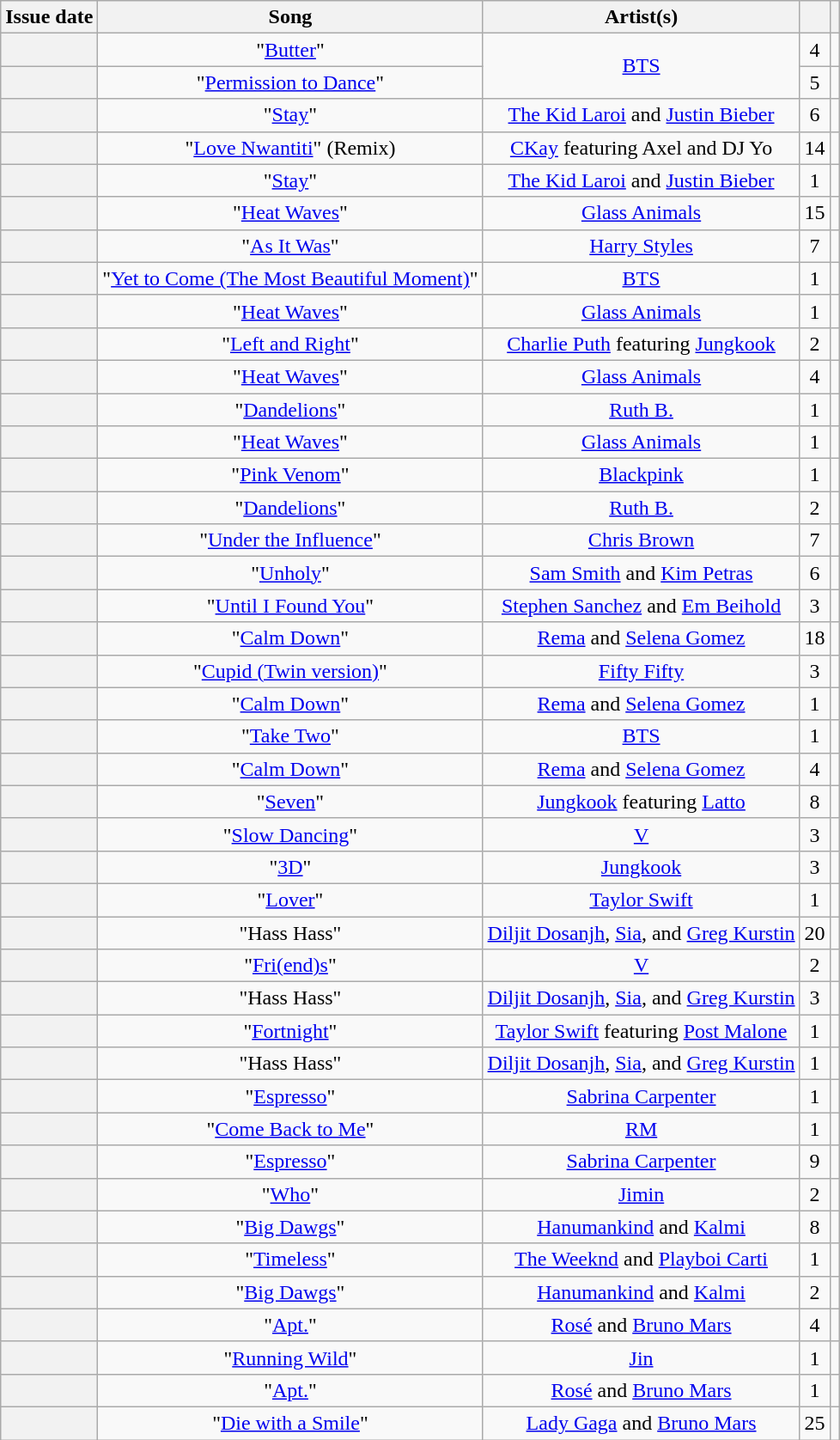<table class="wikitable plainrowheaders" style="text-align: center">
<tr>
<th>Issue date</th>
<th>Song</th>
<th>Artist(s)</th>
<th></th>
<th></th>
</tr>
<tr>
<th scope="row"></th>
<td>"<a href='#'>Butter</a>"</td>
<td rowspan="2"><a href='#'>BTS</a></td>
<td>4</td>
<td></td>
</tr>
<tr>
<th scope="row"></th>
<td>"<a href='#'>Permission to Dance</a>"</td>
<td>5</td>
<td></td>
</tr>
<tr>
<th scope="row"></th>
<td>"<a href='#'>Stay</a>"</td>
<td><a href='#'>The Kid Laroi</a> and <a href='#'>Justin Bieber</a></td>
<td>6</td>
<td></td>
</tr>
<tr>
<th scope="row"></th>
<td>"<a href='#'>Love Nwantiti</a>" (Remix)</td>
<td><a href='#'>CKay</a> featuring Axel and DJ Yo</td>
<td>14</td>
<td></td>
</tr>
<tr>
<th scope="row"></th>
<td>"<a href='#'>Stay</a>"</td>
<td><a href='#'>The Kid Laroi</a> and <a href='#'>Justin Bieber</a></td>
<td>1</td>
<td></td>
</tr>
<tr>
<th scope="row"></th>
<td>"<a href='#'>Heat Waves</a>"</td>
<td><a href='#'>Glass Animals</a></td>
<td>15</td>
<td></td>
</tr>
<tr>
<th scope="row"></th>
<td>"<a href='#'>As It Was</a>"</td>
<td><a href='#'>Harry Styles</a></td>
<td>7</td>
<td></td>
</tr>
<tr>
<th scope="row"></th>
<td>"<a href='#'>Yet to Come (The Most Beautiful Moment)</a>"</td>
<td><a href='#'>BTS</a></td>
<td>1</td>
<td></td>
</tr>
<tr>
<th scope="row"></th>
<td>"<a href='#'>Heat Waves</a>"</td>
<td><a href='#'>Glass Animals</a></td>
<td>1</td>
<td></td>
</tr>
<tr>
<th scope="row"></th>
<td>"<a href='#'>Left and Right</a>"</td>
<td><a href='#'>Charlie Puth</a> featuring <a href='#'>Jungkook</a></td>
<td>2</td>
<td></td>
</tr>
<tr>
<th scope="row"></th>
<td>"<a href='#'>Heat Waves</a>"</td>
<td><a href='#'>Glass Animals</a></td>
<td>4</td>
<td></td>
</tr>
<tr>
<th scope="row"></th>
<td>"<a href='#'>Dandelions</a>"</td>
<td><a href='#'>Ruth B.</a></td>
<td>1</td>
<td></td>
</tr>
<tr>
<th scope="row"></th>
<td>"<a href='#'>Heat Waves</a>"</td>
<td><a href='#'>Glass Animals</a></td>
<td>1</td>
<td></td>
</tr>
<tr>
<th scope="row"></th>
<td>"<a href='#'>Pink Venom</a>"</td>
<td><a href='#'>Blackpink</a></td>
<td>1</td>
<td></td>
</tr>
<tr>
<th scope="row"></th>
<td>"<a href='#'>Dandelions</a>"</td>
<td><a href='#'>Ruth B.</a></td>
<td>2</td>
<td></td>
</tr>
<tr>
<th scope="row"></th>
<td>"<a href='#'>Under the Influence</a>"</td>
<td><a href='#'>Chris Brown</a></td>
<td>7</td>
<td></td>
</tr>
<tr>
<th scope="row"></th>
<td>"<a href='#'>Unholy</a>"</td>
<td><a href='#'>Sam Smith</a> and <a href='#'>Kim Petras</a></td>
<td>6</td>
<td></td>
</tr>
<tr>
<th scope="row"></th>
<td>"<a href='#'>Until I Found You</a>"</td>
<td><a href='#'>Stephen Sanchez</a> and <a href='#'>Em Beihold</a></td>
<td>3</td>
<td></td>
</tr>
<tr>
<th scope="row"></th>
<td>"<a href='#'>Calm Down</a>"</td>
<td><a href='#'>Rema</a> and <a href='#'>Selena Gomez</a></td>
<td>18</td>
<td></td>
</tr>
<tr>
<th scope="row"></th>
<td>"<a href='#'>Cupid (Twin version)</a>"</td>
<td><a href='#'>Fifty Fifty</a></td>
<td>3</td>
<td></td>
</tr>
<tr>
<th scope="row"></th>
<td>"<a href='#'>Calm Down</a>"</td>
<td><a href='#'>Rema</a> and <a href='#'>Selena Gomez</a></td>
<td>1</td>
<td></td>
</tr>
<tr>
<th scope="row"></th>
<td>"<a href='#'>Take Two</a>"</td>
<td><a href='#'>BTS</a></td>
<td>1</td>
<td></td>
</tr>
<tr>
<th scope="row"></th>
<td>"<a href='#'>Calm Down</a>"</td>
<td><a href='#'>Rema</a> and <a href='#'>Selena Gomez</a></td>
<td>4</td>
<td></td>
</tr>
<tr>
<th scope="row"></th>
<td>"<a href='#'>Seven</a>"</td>
<td><a href='#'>Jungkook</a> featuring <a href='#'>Latto</a></td>
<td>8</td>
<td></td>
</tr>
<tr>
<th scope="row"></th>
<td>"<a href='#'>Slow Dancing</a>"</td>
<td><a href='#'>V</a></td>
<td>3</td>
<td></td>
</tr>
<tr>
<th scope="row"></th>
<td>"<a href='#'>3D</a>"</td>
<td><a href='#'>Jungkook</a></td>
<td>3</td>
<td></td>
</tr>
<tr>
<th scope="row"></th>
<td>"<a href='#'>Lover</a>"</td>
<td><a href='#'>Taylor Swift</a></td>
<td>1</td>
<td></td>
</tr>
<tr>
<th scope="row"></th>
<td>"Hass Hass"</td>
<td><a href='#'>Diljit Dosanjh</a>, <a href='#'>Sia</a>, and <a href='#'>Greg Kurstin</a></td>
<td>20</td>
<td></td>
</tr>
<tr>
<th scope="row"></th>
<td>"<a href='#'>Fri(end)s</a>"</td>
<td><a href='#'>V</a></td>
<td>2</td>
<td></td>
</tr>
<tr>
<th scope="row"></th>
<td>"Hass Hass"</td>
<td><a href='#'>Diljit Dosanjh</a>, <a href='#'>Sia</a>, and <a href='#'>Greg Kurstin</a></td>
<td>3</td>
<td></td>
</tr>
<tr>
<th scope="row"></th>
<td>"<a href='#'>Fortnight</a>"</td>
<td><a href='#'>Taylor Swift</a> featuring <a href='#'>Post Malone</a></td>
<td>1</td>
<td></td>
</tr>
<tr>
<th scope="row"></th>
<td>"Hass Hass"</td>
<td><a href='#'>Diljit Dosanjh</a>, <a href='#'>Sia</a>, and <a href='#'>Greg Kurstin</a></td>
<td>1</td>
<td></td>
</tr>
<tr>
<th scope="row"></th>
<td>"<a href='#'>Espresso</a>"</td>
<td><a href='#'>Sabrina Carpenter</a></td>
<td>1</td>
<td></td>
</tr>
<tr>
<th scope="row"></th>
<td>"<a href='#'>Come Back to Me</a>"</td>
<td><a href='#'>RM</a></td>
<td>1</td>
<td></td>
</tr>
<tr>
<th scope="row"></th>
<td>"<a href='#'>Espresso</a>"</td>
<td><a href='#'>Sabrina Carpenter</a></td>
<td>9</td>
<td></td>
</tr>
<tr>
<th scope="row"></th>
<td>"<a href='#'>Who</a>"</td>
<td><a href='#'>Jimin</a></td>
<td>2</td>
<td></td>
</tr>
<tr>
<th scope="row"></th>
<td>"<a href='#'>Big Dawgs</a>"</td>
<td><a href='#'>Hanumankind</a> and <a href='#'>Kalmi</a></td>
<td>8</td>
<td></td>
</tr>
<tr>
<th scope="row"></th>
<td>"<a href='#'>Timeless</a>"</td>
<td><a href='#'>The Weeknd</a> and <a href='#'>Playboi Carti</a></td>
<td>1</td>
<td></td>
</tr>
<tr>
<th scope="row"></th>
<td>"<a href='#'>Big Dawgs</a>"</td>
<td><a href='#'>Hanumankind</a> and <a href='#'>Kalmi</a></td>
<td>2</td>
<td></td>
</tr>
<tr>
<th scope="row"></th>
<td>"<a href='#'>Apt.</a>"</td>
<td><a href='#'>Rosé</a> and <a href='#'>Bruno Mars</a></td>
<td>4</td>
<td></td>
</tr>
<tr>
<th scope="row"></th>
<td>"<a href='#'>Running Wild</a>"</td>
<td><a href='#'>Jin</a></td>
<td>1</td>
<td></td>
</tr>
<tr>
<th scope="row"></th>
<td>"<a href='#'>Apt.</a>"</td>
<td><a href='#'>Rosé</a> and <a href='#'>Bruno Mars</a></td>
<td>1</td>
<td></td>
</tr>
<tr>
<th scope="row"></th>
<td>"<a href='#'>Die with a Smile</a>"</td>
<td><a href='#'>Lady Gaga</a> and <a href='#'>Bruno Mars</a></td>
<td>25</td>
<td></td>
</tr>
</table>
